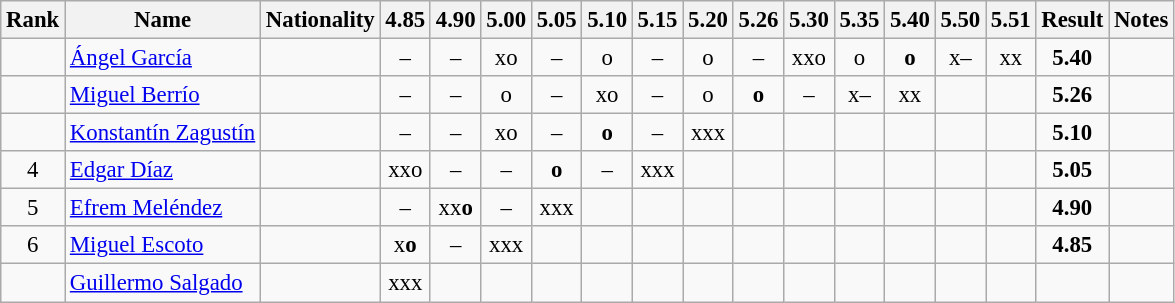<table class="wikitable sortable" style="text-align:center;font-size:95%">
<tr>
<th>Rank</th>
<th>Name</th>
<th>Nationality</th>
<th>4.85</th>
<th>4.90</th>
<th>5.00</th>
<th>5.05</th>
<th>5.10</th>
<th>5.15</th>
<th>5.20</th>
<th>5.26</th>
<th>5.30</th>
<th>5.35</th>
<th>5.40</th>
<th>5.50</th>
<th>5.51</th>
<th>Result</th>
<th>Notes</th>
</tr>
<tr>
<td></td>
<td align=left><a href='#'>Ángel García</a></td>
<td align=left></td>
<td>–</td>
<td>–</td>
<td>xo</td>
<td>–</td>
<td>o</td>
<td>–</td>
<td>o</td>
<td>–</td>
<td>xxo</td>
<td>o</td>
<td><strong>o</strong></td>
<td>x–</td>
<td>xx</td>
<td><strong>5.40</strong></td>
<td></td>
</tr>
<tr>
<td></td>
<td align=left><a href='#'>Miguel Berrío</a></td>
<td align=left></td>
<td>–</td>
<td>–</td>
<td>o</td>
<td>–</td>
<td>xo</td>
<td>–</td>
<td>o</td>
<td><strong>o</strong></td>
<td>–</td>
<td>x–</td>
<td>xx</td>
<td></td>
<td></td>
<td><strong>5.26</strong></td>
<td></td>
</tr>
<tr>
<td></td>
<td align=left><a href='#'>Konstantín Zagustín</a></td>
<td align=left></td>
<td>–</td>
<td>–</td>
<td>xo</td>
<td>–</td>
<td><strong>o</strong></td>
<td>–</td>
<td>xxx</td>
<td></td>
<td></td>
<td></td>
<td></td>
<td></td>
<td></td>
<td><strong>5.10</strong></td>
<td></td>
</tr>
<tr>
<td>4</td>
<td align=left><a href='#'>Edgar Díaz</a></td>
<td align=left></td>
<td>xxo</td>
<td>–</td>
<td>–</td>
<td><strong>o</strong></td>
<td>–</td>
<td>xxx</td>
<td></td>
<td></td>
<td></td>
<td></td>
<td></td>
<td></td>
<td></td>
<td><strong>5.05</strong></td>
<td></td>
</tr>
<tr>
<td>5</td>
<td align=left><a href='#'>Efrem Meléndez</a></td>
<td align=left></td>
<td>–</td>
<td>xx<strong>o</strong></td>
<td>–</td>
<td>xxx</td>
<td></td>
<td></td>
<td></td>
<td></td>
<td></td>
<td></td>
<td></td>
<td></td>
<td></td>
<td><strong>4.90</strong></td>
<td></td>
</tr>
<tr>
<td>6</td>
<td align=left><a href='#'>Miguel Escoto</a></td>
<td align=left></td>
<td>x<strong>o</strong></td>
<td>–</td>
<td>xxx</td>
<td></td>
<td></td>
<td></td>
<td></td>
<td></td>
<td></td>
<td></td>
<td></td>
<td></td>
<td></td>
<td><strong>4.85</strong></td>
<td></td>
</tr>
<tr>
<td></td>
<td align=left><a href='#'>Guillermo Salgado</a></td>
<td align=left></td>
<td>xxx</td>
<td></td>
<td></td>
<td></td>
<td></td>
<td></td>
<td></td>
<td></td>
<td></td>
<td></td>
<td></td>
<td></td>
<td></td>
<td><strong></strong></td>
<td></td>
</tr>
</table>
